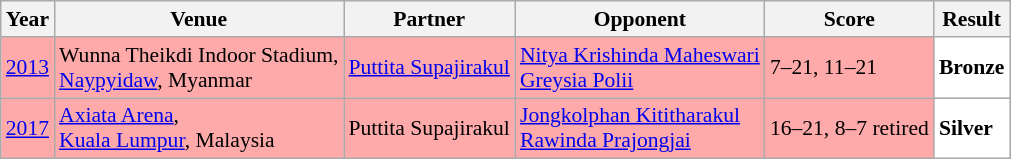<table class="sortable wikitable" style="font-size: 90%">
<tr>
<th>Year</th>
<th>Venue</th>
<th>Partner</th>
<th>Opponent</th>
<th>Score</th>
<th>Result</th>
</tr>
<tr style="background:#FFAAAA">
<td align="center"><a href='#'>2013</a></td>
<td align="left">Wunna Theikdi Indoor Stadium,<br><a href='#'>Naypyidaw</a>, Myanmar</td>
<td align="left"> <a href='#'>Puttita Supajirakul</a></td>
<td align="left"> <a href='#'>Nitya Krishinda Maheswari</a><br> <a href='#'>Greysia Polii</a></td>
<td align="left">7–21, 11–21</td>
<td style="text-align:left; background:white"> <strong>Bronze</strong></td>
</tr>
<tr style="background:#FFAAAA">
<td align="center"><a href='#'>2017</a></td>
<td align="left"><a href='#'>Axiata Arena</a>,<br><a href='#'>Kuala Lumpur</a>, Malaysia</td>
<td align="left"> Puttita Supajirakul</td>
<td align="left"> <a href='#'>Jongkolphan Kititharakul</a><br> <a href='#'>Rawinda Prajongjai</a></td>
<td align="left">16–21, 8–7 retired</td>
<td style="text-align:left; background:white"> <strong>Silver</strong></td>
</tr>
</table>
